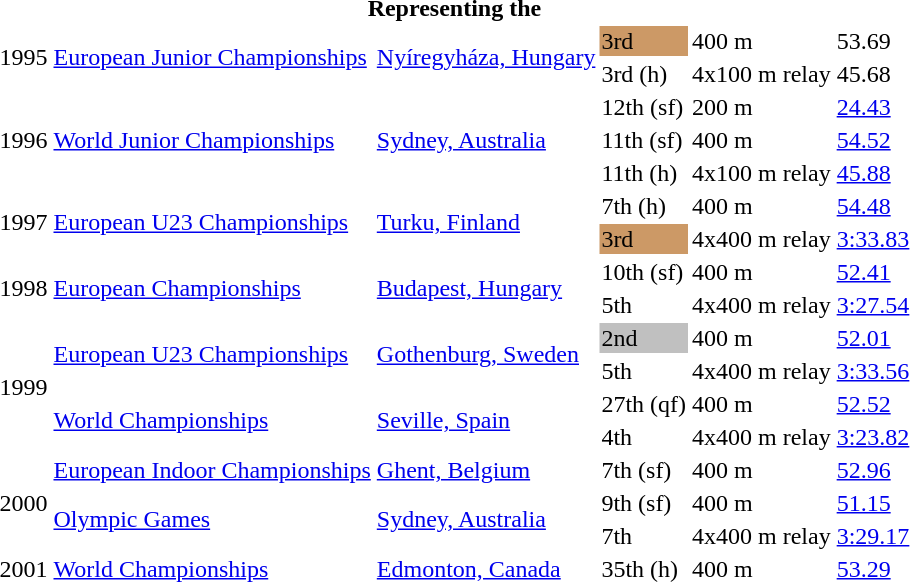<table>
<tr>
<th colspan="6">Representing the </th>
</tr>
<tr>
<td rowspan=2>1995</td>
<td rowspan=2><a href='#'>European Junior Championships</a></td>
<td rowspan=2><a href='#'>Nyíregyháza, Hungary</a></td>
<td bgcolor=cc9966>3rd</td>
<td>400 m</td>
<td>53.69</td>
</tr>
<tr>
<td>3rd (h)</td>
<td>4x100 m relay</td>
<td>45.68</td>
</tr>
<tr>
<td rowspan=3>1996</td>
<td rowspan=3><a href='#'>World Junior Championships</a></td>
<td rowspan=3><a href='#'>Sydney, Australia</a></td>
<td>12th (sf)</td>
<td>200 m</td>
<td><a href='#'>24.43</a></td>
</tr>
<tr>
<td>11th (sf)</td>
<td>400 m</td>
<td><a href='#'>54.52</a></td>
</tr>
<tr>
<td>11th (h)</td>
<td>4x100 m relay</td>
<td><a href='#'>45.88</a></td>
</tr>
<tr>
<td rowspan=2>1997</td>
<td rowspan=2><a href='#'>European U23 Championships</a></td>
<td rowspan=2><a href='#'>Turku, Finland</a></td>
<td>7th (h)</td>
<td>400 m</td>
<td><a href='#'>54.48</a></td>
</tr>
<tr>
<td bgcolor=cc9966>3rd</td>
<td>4x400 m relay</td>
<td><a href='#'>3:33.83</a></td>
</tr>
<tr>
<td rowspan=2>1998</td>
<td rowspan=2><a href='#'>European Championships</a></td>
<td rowspan=2><a href='#'>Budapest, Hungary</a></td>
<td>10th (sf)</td>
<td>400 m</td>
<td><a href='#'>52.41</a></td>
</tr>
<tr>
<td>5th</td>
<td>4x400 m relay</td>
<td><a href='#'>3:27.54</a></td>
</tr>
<tr>
<td rowspan=4>1999</td>
<td rowspan=2><a href='#'>European U23 Championships</a></td>
<td rowspan=2><a href='#'>Gothenburg, Sweden</a></td>
<td bgcolor=silver>2nd</td>
<td>400 m</td>
<td><a href='#'>52.01</a></td>
</tr>
<tr>
<td>5th</td>
<td>4x400 m relay</td>
<td><a href='#'>3:33.56</a></td>
</tr>
<tr>
<td rowspan=2><a href='#'>World Championships</a></td>
<td rowspan=2><a href='#'>Seville, Spain</a></td>
<td>27th (qf)</td>
<td>400 m</td>
<td><a href='#'>52.52</a></td>
</tr>
<tr>
<td>4th</td>
<td>4x400 m relay</td>
<td><a href='#'>3:23.82</a></td>
</tr>
<tr>
<td rowspan=3>2000</td>
<td><a href='#'>European Indoor Championships</a></td>
<td><a href='#'>Ghent, Belgium</a></td>
<td>7th (sf)</td>
<td>400 m</td>
<td><a href='#'>52.96</a></td>
</tr>
<tr>
<td rowspan=2><a href='#'>Olympic Games</a></td>
<td rowspan=2><a href='#'>Sydney, Australia</a></td>
<td>9th (sf)</td>
<td>400 m</td>
<td><a href='#'>51.15</a></td>
</tr>
<tr>
<td>7th</td>
<td>4x400 m relay</td>
<td><a href='#'>3:29.17</a></td>
</tr>
<tr>
<td>2001</td>
<td><a href='#'>World Championships</a></td>
<td><a href='#'>Edmonton, Canada</a></td>
<td>35th (h)</td>
<td>400 m</td>
<td><a href='#'>53.29</a></td>
</tr>
</table>
